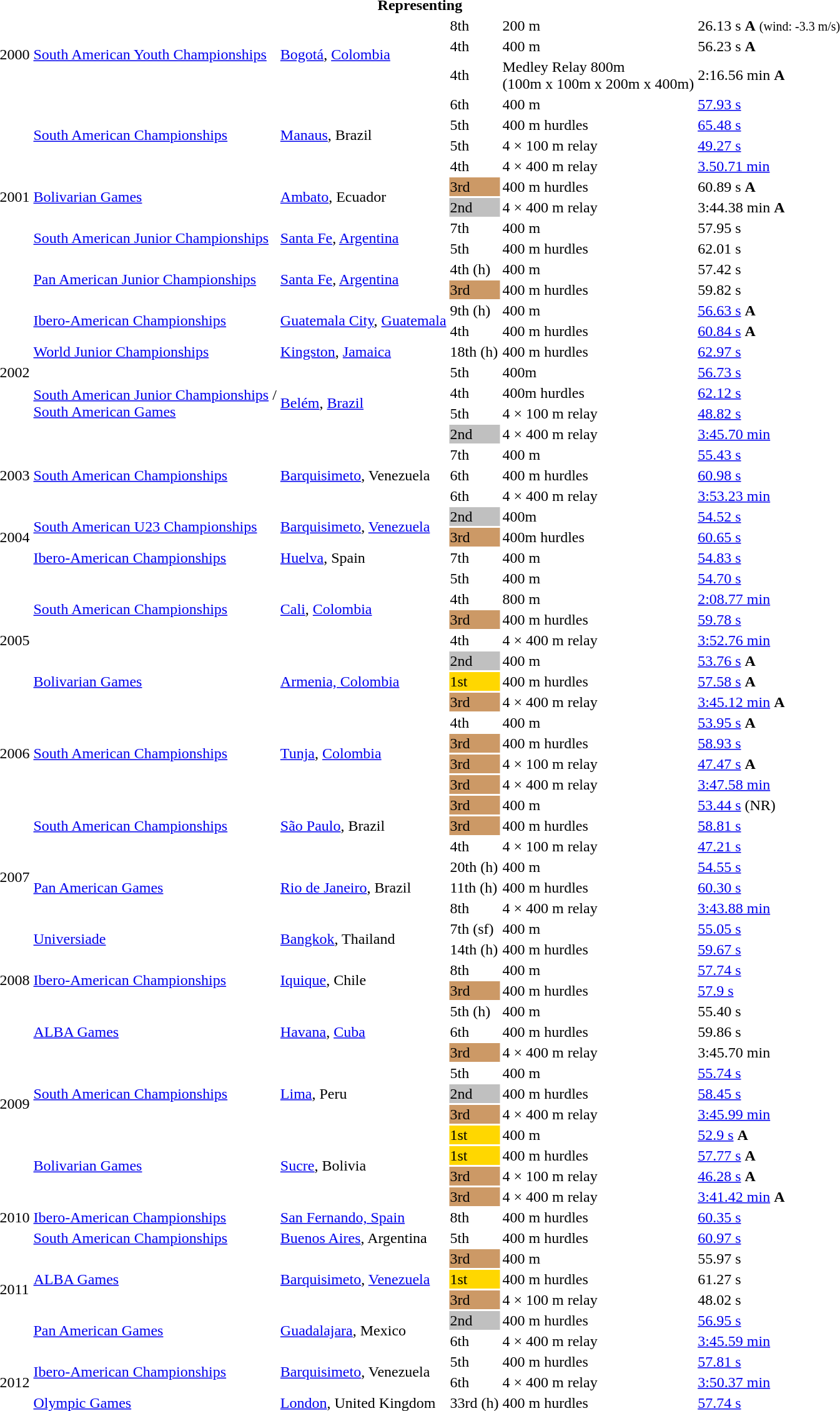<table>
<tr>
<th colspan="6">Representing </th>
</tr>
<tr>
<td rowspan=3>2000</td>
<td rowspan=3><a href='#'>South American Youth Championships</a></td>
<td rowspan=3><a href='#'>Bogotá</a>, <a href='#'>Colombia</a></td>
<td>8th</td>
<td>200 m</td>
<td>26.13 s <strong>A</strong> <small>(wind: -3.3 m/s)</small></td>
</tr>
<tr>
<td>4th</td>
<td>400 m</td>
<td>56.23 s <strong>A</strong></td>
</tr>
<tr>
<td>4th</td>
<td>Medley Relay 800m<br>(100m x 100m x 200m x 400m)</td>
<td>2:16.56 min <strong>A</strong></td>
</tr>
<tr>
<td rowspan=10>2001</td>
<td rowspan=4><a href='#'>South American Championships</a></td>
<td rowspan=4><a href='#'>Manaus</a>, Brazil</td>
<td>6th</td>
<td>400 m</td>
<td><a href='#'>57.93 s</a></td>
</tr>
<tr>
<td>5th</td>
<td>400 m hurdles</td>
<td><a href='#'>65.48 s</a></td>
</tr>
<tr>
<td>5th</td>
<td>4 × 100 m relay</td>
<td><a href='#'>49.27 s</a></td>
</tr>
<tr>
<td>4th</td>
<td>4 × 400 m relay</td>
<td><a href='#'>3.50.71 min</a></td>
</tr>
<tr>
<td rowspan=2><a href='#'>Bolivarian Games</a></td>
<td rowspan=2><a href='#'>Ambato</a>, Ecuador</td>
<td bgcolor=cc9966>3rd</td>
<td>400 m hurdles</td>
<td>60.89 s <strong>A</strong></td>
</tr>
<tr>
<td bgcolor=silver>2nd</td>
<td>4 × 400 m relay</td>
<td>3:44.38 min <strong>A</strong></td>
</tr>
<tr>
<td rowspan=2><a href='#'>South American Junior Championships</a></td>
<td rowspan=2><a href='#'>Santa Fe</a>, <a href='#'>Argentina</a></td>
<td>7th</td>
<td>400 m</td>
<td>57.95 s</td>
</tr>
<tr>
<td>5th</td>
<td>400 m hurdles</td>
<td>62.01 s</td>
</tr>
<tr>
<td rowspan=2><a href='#'>Pan American Junior Championships</a></td>
<td rowspan=2><a href='#'>Santa Fe</a>, <a href='#'>Argentina</a></td>
<td>4th (h)</td>
<td>400 m</td>
<td>57.42 s</td>
</tr>
<tr>
<td bgcolor=cc9966>3rd</td>
<td>400 m hurdles</td>
<td>59.82 s</td>
</tr>
<tr>
<td rowspan=7>2002</td>
<td rowspan=2><a href='#'>Ibero-American Championships</a></td>
<td rowspan=2><a href='#'>Guatemala City</a>, <a href='#'>Guatemala</a></td>
<td>9th (h)</td>
<td>400 m</td>
<td><a href='#'>56.63 s</a> <strong>A</strong></td>
</tr>
<tr>
<td>4th</td>
<td>400 m hurdles</td>
<td><a href='#'>60.84 s</a> <strong>A</strong></td>
</tr>
<tr>
<td><a href='#'>World Junior Championships</a></td>
<td><a href='#'>Kingston</a>, <a href='#'>Jamaica</a></td>
<td>18th (h)</td>
<td>400 m hurdles</td>
<td><a href='#'>62.97 s</a></td>
</tr>
<tr>
<td rowspan=4><a href='#'>South American Junior Championships</a> /<br> <a href='#'>South American Games</a></td>
<td rowspan=4><a href='#'>Belém</a>, <a href='#'>Brazil</a></td>
<td>5th</td>
<td>400m</td>
<td><a href='#'>56.73 s</a></td>
</tr>
<tr>
<td>4th</td>
<td>400m hurdles</td>
<td><a href='#'>62.12 s</a></td>
</tr>
<tr>
<td>5th</td>
<td>4 × 100 m relay</td>
<td><a href='#'>48.82 s</a></td>
</tr>
<tr>
<td bgcolor=silver>2nd</td>
<td>4 × 400 m relay</td>
<td><a href='#'>3:45.70 min</a></td>
</tr>
<tr>
<td rowspan=3>2003</td>
<td rowspan=3><a href='#'>South American Championships</a></td>
<td rowspan=3><a href='#'>Barquisimeto</a>, Venezuela</td>
<td>7th</td>
<td>400 m</td>
<td><a href='#'>55.43 s</a></td>
</tr>
<tr>
<td>6th</td>
<td>400 m hurdles</td>
<td><a href='#'>60.98 s</a></td>
</tr>
<tr>
<td>6th</td>
<td>4 × 400 m relay</td>
<td><a href='#'>3:53.23 min</a></td>
</tr>
<tr>
<td rowspan=3>2004</td>
<td rowspan=2><a href='#'>South American U23 Championships</a></td>
<td rowspan=2><a href='#'>Barquisimeto</a>, <a href='#'>Venezuela</a></td>
<td bgcolor=silver>2nd</td>
<td>400m</td>
<td><a href='#'>54.52 s</a></td>
</tr>
<tr>
<td bgcolor="cc9966">3rd</td>
<td>400m hurdles</td>
<td><a href='#'>60.65 s</a></td>
</tr>
<tr>
<td><a href='#'>Ibero-American Championships</a></td>
<td><a href='#'>Huelva</a>, Spain</td>
<td>7th</td>
<td>400 m</td>
<td><a href='#'>54.83 s</a></td>
</tr>
<tr>
<td rowspan=7>2005</td>
<td rowspan=4><a href='#'>South American Championships</a></td>
<td rowspan=4><a href='#'>Cali</a>, <a href='#'>Colombia</a></td>
<td>5th</td>
<td>400 m</td>
<td><a href='#'>54.70 s</a></td>
</tr>
<tr>
<td>4th</td>
<td>800 m</td>
<td><a href='#'>2:08.77 min</a></td>
</tr>
<tr>
<td bgcolor=cc9966>3rd</td>
<td>400 m hurdles</td>
<td><a href='#'>59.78 s</a></td>
</tr>
<tr>
<td>4th</td>
<td>4 × 400 m relay</td>
<td><a href='#'>3:52.76 min</a></td>
</tr>
<tr>
<td rowspan=3><a href='#'>Bolivarian Games</a></td>
<td rowspan=3><a href='#'>Armenia, Colombia</a></td>
<td bgcolor=silver>2nd</td>
<td>400 m</td>
<td><a href='#'>53.76 s</a> <strong>A</strong></td>
</tr>
<tr>
<td bgcolor=gold>1st</td>
<td>400 m hurdles</td>
<td><a href='#'>57.58 s</a> <strong>A</strong></td>
</tr>
<tr>
<td bgcolor=cc9966>3rd</td>
<td>4 × 400 m relay</td>
<td><a href='#'>3:45.12 min</a> <strong>A</strong></td>
</tr>
<tr>
<td rowspan=4>2006</td>
<td rowspan=4><a href='#'>South American Championships</a></td>
<td rowspan=4><a href='#'>Tunja</a>, <a href='#'>Colombia</a></td>
<td>4th</td>
<td>400 m</td>
<td><a href='#'>53.95 s</a> <strong>A</strong></td>
</tr>
<tr>
<td bgcolor=cc9966>3rd</td>
<td>400 m hurdles</td>
<td><a href='#'>58.93 s</a></td>
</tr>
<tr>
<td bgcolor=cc9966>3rd</td>
<td>4 × 100 m relay</td>
<td><a href='#'>47.47 s</a> <strong>A</strong></td>
</tr>
<tr>
<td bgcolor=cc9966>3rd</td>
<td>4 × 400 m relay</td>
<td><a href='#'>3:47.58 min</a></td>
</tr>
<tr>
<td rowspan=8>2007</td>
<td rowspan=3><a href='#'>South American Championships</a></td>
<td rowspan=3><a href='#'>São Paulo</a>, Brazil</td>
<td bgcolor=cc9966>3rd</td>
<td>400 m</td>
<td><a href='#'>53.44 s</a> (NR)</td>
</tr>
<tr>
<td bgcolor=cc9966>3rd</td>
<td>400 m hurdles</td>
<td><a href='#'>58.81 s</a></td>
</tr>
<tr>
<td>4th</td>
<td>4 × 100 m relay</td>
<td><a href='#'>47.21 s</a></td>
</tr>
<tr>
<td rowspan=3><a href='#'>Pan American Games</a></td>
<td rowspan=3><a href='#'>Rio de Janeiro</a>, Brazil</td>
<td>20th (h)</td>
<td>400 m</td>
<td><a href='#'>54.55 s</a></td>
</tr>
<tr>
<td>11th (h)</td>
<td>400 m hurdles</td>
<td><a href='#'>60.30 s</a></td>
</tr>
<tr>
<td>8th</td>
<td>4 × 400 m relay</td>
<td><a href='#'>3:43.88 min</a></td>
</tr>
<tr>
<td rowspan=2><a href='#'>Universiade</a></td>
<td rowspan=2><a href='#'>Bangkok</a>, Thailand</td>
<td>7th (sf)</td>
<td>400 m</td>
<td><a href='#'>55.05 s</a></td>
</tr>
<tr>
<td>14th (h)</td>
<td>400 m hurdles</td>
<td><a href='#'>59.67 s</a></td>
</tr>
<tr>
<td rowspan=2>2008</td>
<td rowspan=2><a href='#'>Ibero-American Championships</a></td>
<td rowspan=2><a href='#'>Iquique</a>, Chile</td>
<td>8th</td>
<td>400 m</td>
<td><a href='#'>57.74 s</a></td>
</tr>
<tr>
<td bgcolor=cc9966>3rd</td>
<td>400 m hurdles</td>
<td><a href='#'>57.9 s</a></td>
</tr>
<tr>
<td rowspan=10>2009</td>
<td rowspan=3><a href='#'>ALBA Games</a></td>
<td rowspan=3><a href='#'>Havana</a>, <a href='#'>Cuba</a></td>
<td>5th (h)</td>
<td>400 m</td>
<td>55.40 s</td>
</tr>
<tr>
<td>6th</td>
<td>400 m hurdles</td>
<td>59.86 s</td>
</tr>
<tr>
<td bgcolor=cc9966>3rd</td>
<td>4 × 400 m relay</td>
<td>3:45.70 min</td>
</tr>
<tr>
<td rowspan=3><a href='#'>South American Championships</a></td>
<td rowspan=3><a href='#'>Lima</a>, Peru</td>
<td>5th</td>
<td>400 m</td>
<td><a href='#'>55.74 s</a></td>
</tr>
<tr>
<td bgcolor=silver>2nd</td>
<td>400 m hurdles</td>
<td><a href='#'>58.45 s</a></td>
</tr>
<tr>
<td bgcolor=cc9966>3rd</td>
<td>4 × 400 m relay</td>
<td><a href='#'>3:45.99 min</a></td>
</tr>
<tr>
<td rowspan=4><a href='#'>Bolivarian Games</a></td>
<td rowspan=4><a href='#'>Sucre</a>, Bolivia</td>
<td bgcolor=gold>1st</td>
<td>400 m</td>
<td><a href='#'>52.9 s</a> <strong>A</strong></td>
</tr>
<tr>
<td bgcolor=gold>1st</td>
<td>400 m hurdles</td>
<td><a href='#'>57.77 s</a> <strong>A</strong></td>
</tr>
<tr>
<td bgcolor=cc9966>3rd</td>
<td>4 × 100 m relay</td>
<td><a href='#'>46.28 s</a> <strong>A</strong></td>
</tr>
<tr>
<td bgcolor=cc9966>3rd</td>
<td>4 × 400 m relay</td>
<td><a href='#'>3:41.42 min</a> <strong>A</strong></td>
</tr>
<tr>
<td>2010</td>
<td><a href='#'>Ibero-American Championships</a></td>
<td><a href='#'>San Fernando, Spain</a></td>
<td>8th</td>
<td>400 m hurdles</td>
<td><a href='#'>60.35 s</a></td>
</tr>
<tr>
<td rowspan=6>2011</td>
<td><a href='#'>South American Championships</a></td>
<td><a href='#'>Buenos Aires</a>, Argentina</td>
<td>5th</td>
<td>400 m hurdles</td>
<td><a href='#'>60.97 s</a></td>
</tr>
<tr>
<td rowspan=3><a href='#'>ALBA Games</a></td>
<td rowspan=3><a href='#'>Barquisimeto</a>, <a href='#'>Venezuela</a></td>
<td bgcolor=cc9966>3rd</td>
<td>400 m</td>
<td>55.97 s</td>
</tr>
<tr>
<td bgcolor=gold>1st</td>
<td>400 m hurdles</td>
<td>61.27 s</td>
</tr>
<tr>
<td bgcolor=cc9966>3rd</td>
<td>4 × 100 m relay</td>
<td>48.02 s</td>
</tr>
<tr>
<td rowspan=2><a href='#'>Pan American Games</a></td>
<td rowspan=2><a href='#'>Guadalajara</a>, Mexico</td>
<td bgcolor=silver>2nd</td>
<td>400 m hurdles</td>
<td><a href='#'>56.95 s</a></td>
</tr>
<tr>
<td>6th</td>
<td>4 × 400 m relay</td>
<td><a href='#'>3:45.59 min</a></td>
</tr>
<tr>
<td rowspan=3>2012</td>
<td rowspan=2><a href='#'>Ibero-American Championships</a></td>
<td rowspan=2><a href='#'>Barquisimeto</a>, Venezuela</td>
<td>5th</td>
<td>400 m hurdles</td>
<td><a href='#'>57.81 s</a></td>
</tr>
<tr>
<td>6th</td>
<td>4 × 400 m relay</td>
<td><a href='#'>3:50.37 min</a></td>
</tr>
<tr>
<td><a href='#'>Olympic Games</a></td>
<td><a href='#'>London</a>, United Kingdom</td>
<td>33rd (h)</td>
<td>400 m hurdles</td>
<td><a href='#'>57.74 s</a></td>
</tr>
</table>
